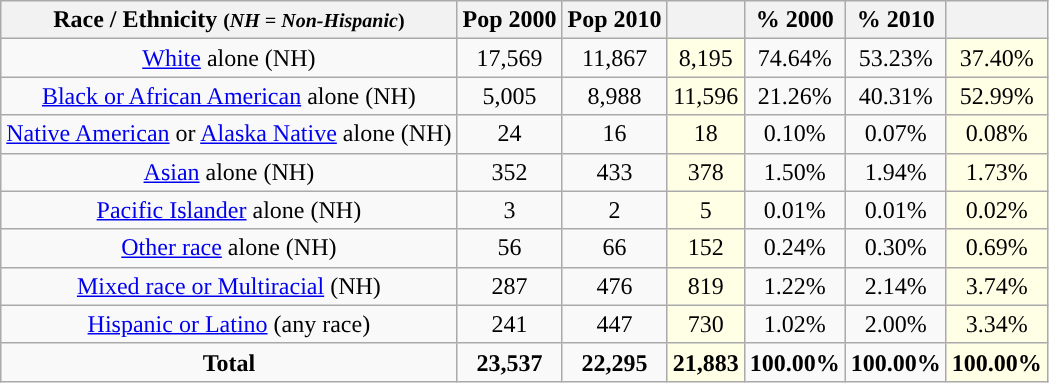<table class="wikitable" style="text-align:center;">
<tr>
<th>Race / Ethnicity <small>(<em>NH = Non-Hispanic</em>)</small></th>
<th>Pop 2000</th>
<th>Pop 2010</th>
<th></th>
<th>% 2000</th>
<th>% 2010</th>
<th></th>
</tr>
<tr>
<td><a href='#'>White</a> alone (NH)</td>
<td>17,569</td>
<td>11,867</td>
<td style='background: #ffffe6;'>8,195</td>
<td>74.64%</td>
<td>53.23%</td>
<td style='background: #ffffe6;'>37.40%</td>
</tr>
<tr>
<td><a href='#'>Black or African American</a> alone (NH)</td>
<td>5,005</td>
<td>8,988</td>
<td style='background: #ffffe6;'>11,596</td>
<td>21.26%</td>
<td>40.31%</td>
<td style='background: #ffffe6;'>52.99%</td>
</tr>
<tr>
<td><a href='#'>Native American</a> or <a href='#'>Alaska Native</a> alone (NH)</td>
<td>24</td>
<td>16</td>
<td style='background: #ffffe6;'>18</td>
<td>0.10%</td>
<td>0.07%</td>
<td style='background: #ffffe6;'>0.08%</td>
</tr>
<tr>
<td><a href='#'>Asian</a> alone (NH)</td>
<td>352</td>
<td>433</td>
<td style='background: #ffffe6;'>378</td>
<td>1.50%</td>
<td>1.94%</td>
<td style='background: #ffffe6;'>1.73%</td>
</tr>
<tr>
<td><a href='#'>Pacific Islander</a> alone (NH)</td>
<td>3</td>
<td>2</td>
<td style='background: #ffffe6;'>5</td>
<td>0.01%</td>
<td>0.01%</td>
<td style='background: #ffffe6;'>0.02%</td>
</tr>
<tr>
<td><a href='#'>Other race</a> alone (NH)</td>
<td>56</td>
<td>66</td>
<td style='background: #ffffe6;'>152</td>
<td>0.24%</td>
<td>0.30%</td>
<td style='background: #ffffe6;'>0.69%</td>
</tr>
<tr>
<td><a href='#'>Mixed race or Multiracial</a> (NH)</td>
<td>287</td>
<td>476</td>
<td style='background: #ffffe6;'>819</td>
<td>1.22%</td>
<td>2.14%</td>
<td style='background: #ffffe6;'>3.74%</td>
</tr>
<tr>
<td><a href='#'>Hispanic or Latino</a> (any race)</td>
<td>241</td>
<td>447</td>
<td style='background: #ffffe6;'>730</td>
<td>1.02%</td>
<td>2.00%</td>
<td style='background: #ffffe6;'>3.34%</td>
</tr>
<tr>
<td><strong>Total</strong></td>
<td><strong>23,537</strong></td>
<td><strong>22,295</strong></td>
<td style='background: #ffffe6;'><strong>21,883</strong></td>
<td><strong>100.00%</strong></td>
<td><strong>100.00%</strong></td>
<td style='background: #ffffe6;'><strong>100.00%</strong></td>
</tr>
</table>
